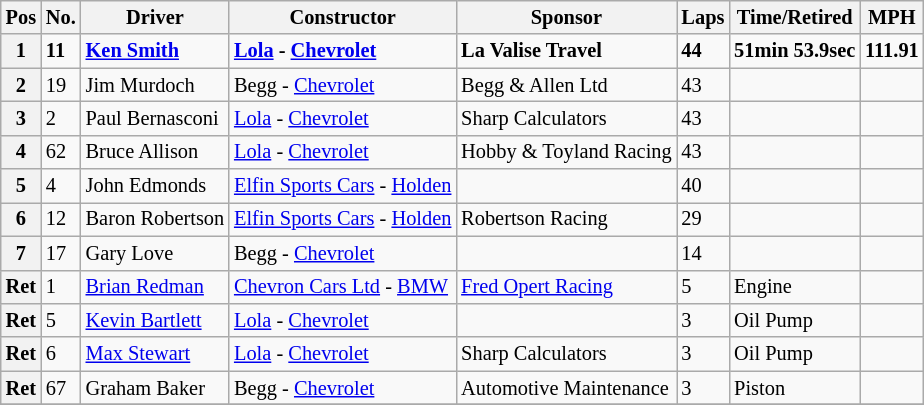<table class="wikitable" style="font-size: 85%;">
<tr>
<th>Pos</th>
<th>No.</th>
<th>Driver</th>
<th>Constructor</th>
<th>Sponsor</th>
<th>Laps</th>
<th>Time/Retired</th>
<th>MPH</th>
</tr>
<tr>
<th>1</th>
<td><strong>11</strong></td>
<td><strong> <a href='#'>Ken Smith</a></strong></td>
<td><strong><a href='#'>Lola</a> - <a href='#'>Chevrolet</a></strong></td>
<td><strong>La Valise Travel</strong></td>
<td><strong>44</strong></td>
<td><strong>51min 53.9sec</strong></td>
<td><strong>111.91</strong></td>
</tr>
<tr>
<th>2</th>
<td>19</td>
<td> Jim Murdoch</td>
<td>Begg - <a href='#'>Chevrolet</a></td>
<td>Begg & Allen Ltd</td>
<td>43</td>
<td></td>
<td></td>
</tr>
<tr>
<th>3</th>
<td>2</td>
<td> Paul Bernasconi</td>
<td><a href='#'>Lola</a> - <a href='#'>Chevrolet</a></td>
<td>Sharp Calculators</td>
<td>43</td>
<td></td>
<td></td>
</tr>
<tr>
<th>4</th>
<td>62</td>
<td> Bruce Allison</td>
<td><a href='#'>Lola</a> - <a href='#'>Chevrolet</a></td>
<td>Hobby & Toyland Racing</td>
<td>43</td>
<td></td>
<td></td>
</tr>
<tr>
<th>5</th>
<td>4</td>
<td> John Edmonds</td>
<td><a href='#'>Elfin Sports Cars</a> - <a href='#'>Holden</a></td>
<td></td>
<td>40</td>
<td></td>
<td></td>
</tr>
<tr>
<th>6</th>
<td>12</td>
<td> Baron Robertson</td>
<td><a href='#'>Elfin Sports Cars</a> - <a href='#'>Holden</a></td>
<td>Robertson Racing</td>
<td>29</td>
<td></td>
<td></td>
</tr>
<tr>
<th>7</th>
<td>17</td>
<td> Gary Love</td>
<td>Begg - <a href='#'>Chevrolet</a></td>
<td></td>
<td>14</td>
<td></td>
<td></td>
</tr>
<tr>
<th>Ret</th>
<td>1</td>
<td> <a href='#'>Brian Redman</a></td>
<td><a href='#'>Chevron Cars Ltd</a> - <a href='#'>BMW</a></td>
<td><a href='#'>Fred Opert Racing</a></td>
<td>5</td>
<td>Engine</td>
<td></td>
</tr>
<tr>
<th>Ret</th>
<td>5</td>
<td> <a href='#'>Kevin Bartlett</a></td>
<td><a href='#'>Lola</a> - <a href='#'>Chevrolet</a></td>
<td></td>
<td>3</td>
<td>Oil Pump</td>
<td></td>
</tr>
<tr>
<th>Ret</th>
<td>6</td>
<td> <a href='#'>Max Stewart</a></td>
<td><a href='#'>Lola</a> - <a href='#'>Chevrolet</a></td>
<td>Sharp Calculators</td>
<td>3</td>
<td>Oil Pump</td>
<td></td>
</tr>
<tr>
<th>Ret</th>
<td>67</td>
<td> Graham Baker</td>
<td>Begg - <a href='#'>Chevrolet</a></td>
<td>Automotive Maintenance</td>
<td>3</td>
<td>Piston</td>
<td></td>
</tr>
<tr>
</tr>
</table>
